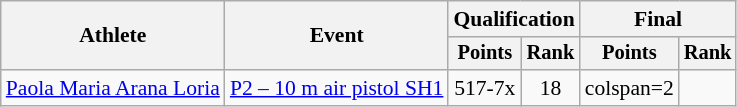<table class="wikitable" style="font-size:90%">
<tr>
<th rowspan="2">Athlete</th>
<th rowspan="2">Event</th>
<th colspan="2">Qualification</th>
<th colspan="2">Final</th>
</tr>
<tr style="font-size:95%">
<th>Points</th>
<th>Rank</th>
<th>Points</th>
<th>Rank</th>
</tr>
<tr align=center>
<td align=left><a href='#'>Paola Maria Arana Loria</a></td>
<td align=left><a href='#'>P2 – 10 m air pistol SH1</a></td>
<td>517-7x</td>
<td>18</td>
<td>colspan=2 </td>
</tr>
</table>
